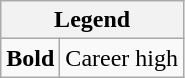<table class="wikitable mw-collapsible">
<tr>
<th colspan="2">Legend</th>
</tr>
<tr>
<td><strong>Bold</strong></td>
<td>Career high</td>
</tr>
</table>
